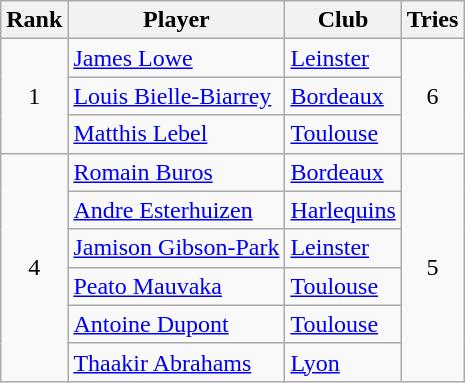<table class="wikitable" style="text-align:center">
<tr>
<th>Rank</th>
<th>Player</th>
<th>Club</th>
<th>Tries</th>
</tr>
<tr>
<td rowspan=3>1</td>
<td align=left> <a href='#'>James Lowe</a></td>
<td align=left> <a href='#'>Leinster</a></td>
<td rowspan=3>6</td>
</tr>
<tr>
<td align=left> <a href='#'>Louis Bielle-Biarrey</a></td>
<td align=left> <a href='#'>Bordeaux</a></td>
</tr>
<tr>
<td align=left> <a href='#'>Matthis Lebel</a></td>
<td align=left> <a href='#'>Toulouse</a></td>
</tr>
<tr>
<td rowspan=6>4</td>
<td align=left> <a href='#'>Romain Buros</a></td>
<td align=left> <a href='#'>Bordeaux</a></td>
<td rowspan=6>5</td>
</tr>
<tr>
<td align=left> <a href='#'>Andre Esterhuizen</a></td>
<td align=left> <a href='#'>Harlequins</a></td>
</tr>
<tr>
<td align=left> <a href='#'>Jamison Gibson-Park</a></td>
<td align=left> <a href='#'>Leinster</a></td>
</tr>
<tr>
<td align=left> <a href='#'>Peato Mauvaka</a></td>
<td align=left> <a href='#'>Toulouse</a></td>
</tr>
<tr>
<td align=left> <a href='#'>Antoine Dupont</a></td>
<td align=left> <a href='#'>Toulouse</a></td>
</tr>
<tr>
<td align=left> <a href='#'>Thaakir Abrahams</a></td>
<td align=left> <a href='#'>Lyon</a></td>
</tr>
</table>
